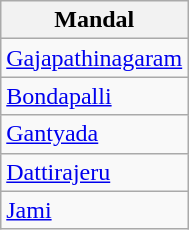<table class="wikitable sortable static-row-numbers static-row-header-hash">
<tr>
<th>Mandal</th>
</tr>
<tr>
<td><a href='#'>Gajapathinagaram</a></td>
</tr>
<tr>
<td><a href='#'>Bondapalli</a></td>
</tr>
<tr>
<td><a href='#'>Gantyada</a></td>
</tr>
<tr>
<td><a href='#'>Dattirajeru</a></td>
</tr>
<tr>
<td><a href='#'>Jami</a></td>
</tr>
</table>
